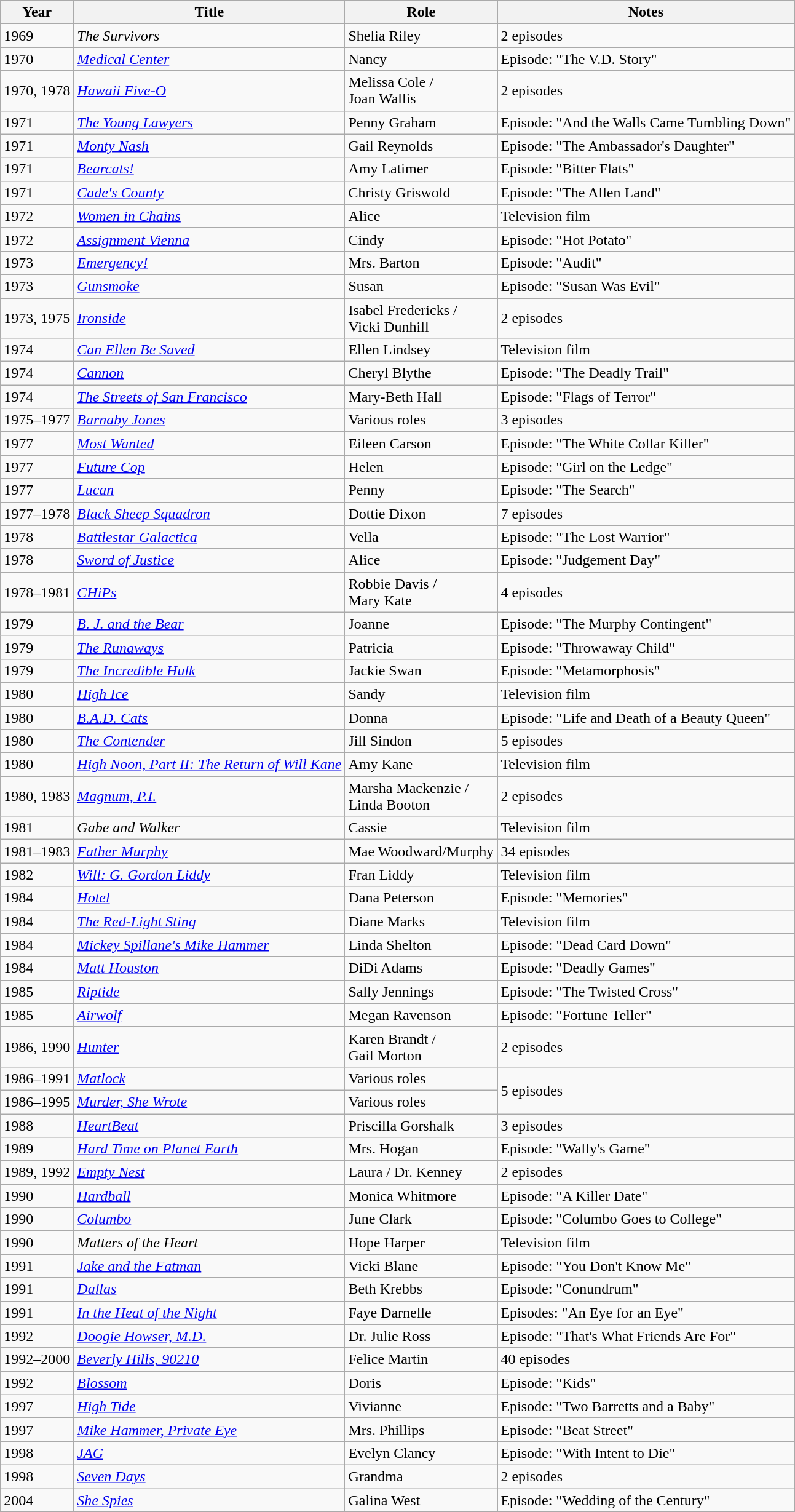<table class="wikitable sortable">
<tr>
<th>Year</th>
<th>Title</th>
<th>Role</th>
<th>Notes</th>
</tr>
<tr>
<td>1969</td>
<td><em>The Survivors</em></td>
<td>Shelia Riley</td>
<td>2 episodes</td>
</tr>
<tr>
<td>1970</td>
<td><a href='#'><em>Medical Center</em></a></td>
<td>Nancy</td>
<td>Episode: "The V.D. Story"</td>
</tr>
<tr>
<td>1970, 1978</td>
<td><a href='#'><em>Hawaii Five-O</em></a></td>
<td>Melissa Cole /<br>Joan Wallis</td>
<td>2 episodes</td>
</tr>
<tr>
<td>1971</td>
<td><em><a href='#'>The Young Lawyers</a></em></td>
<td>Penny Graham</td>
<td>Episode: "And the Walls Came Tumbling Down"</td>
</tr>
<tr>
<td>1971</td>
<td><em><a href='#'>Monty Nash</a></em></td>
<td>Gail Reynolds</td>
<td>Episode: "The Ambassador's Daughter"</td>
</tr>
<tr>
<td>1971</td>
<td><em><a href='#'>Bearcats!</a></em></td>
<td>Amy Latimer</td>
<td>Episode: "Bitter Flats"</td>
</tr>
<tr>
<td>1971</td>
<td><em><a href='#'>Cade's County</a></em></td>
<td>Christy Griswold</td>
<td>Episode: "The Allen Land"</td>
</tr>
<tr>
<td>1972</td>
<td><em><a href='#'>Women in Chains</a></em></td>
<td>Alice</td>
<td>Television film</td>
</tr>
<tr>
<td>1972</td>
<td><em><a href='#'>Assignment Vienna</a></em></td>
<td>Cindy</td>
<td>Episode: "Hot Potato"</td>
</tr>
<tr>
<td>1973</td>
<td><em><a href='#'>Emergency!</a></em></td>
<td>Mrs. Barton</td>
<td>Episode: "Audit"</td>
</tr>
<tr>
<td>1973</td>
<td><em><a href='#'>Gunsmoke</a></em></td>
<td>Susan</td>
<td>Episode: "Susan Was Evil"</td>
</tr>
<tr>
<td>1973, 1975</td>
<td><a href='#'><em>Ironside</em></a></td>
<td>Isabel Fredericks /<br>Vicki Dunhill</td>
<td>2 episodes</td>
</tr>
<tr>
<td>1974</td>
<td><em><a href='#'>Can Ellen Be Saved</a></em></td>
<td>Ellen Lindsey</td>
<td>Television film</td>
</tr>
<tr>
<td>1974</td>
<td><a href='#'><em>Cannon</em></a></td>
<td>Cheryl Blythe</td>
<td>Episode: "The Deadly Trail"</td>
</tr>
<tr>
<td>1974</td>
<td><em><a href='#'>The Streets of San Francisco</a></em></td>
<td>Mary-Beth Hall</td>
<td>Episode: "Flags of Terror"</td>
</tr>
<tr>
<td>1975–1977</td>
<td><em><a href='#'>Barnaby Jones</a></em></td>
<td>Various roles</td>
<td>3 episodes</td>
</tr>
<tr>
<td>1977</td>
<td><a href='#'><em>Most Wanted</em></a></td>
<td>Eileen Carson</td>
<td>Episode: "The White Collar Killer"</td>
</tr>
<tr>
<td>1977</td>
<td><a href='#'><em>Future Cop</em></a></td>
<td>Helen</td>
<td>Episode: "Girl on the Ledge"</td>
</tr>
<tr>
<td>1977</td>
<td><a href='#'><em>Lucan</em></a></td>
<td>Penny</td>
<td>Episode: "The Search"</td>
</tr>
<tr>
<td>1977–1978</td>
<td><em><a href='#'>Black Sheep Squadron</a></em></td>
<td>Dottie Dixon</td>
<td>7 episodes</td>
</tr>
<tr>
<td>1978</td>
<td><a href='#'><em>Battlestar Galactica</em></a></td>
<td>Vella</td>
<td>Episode: "The Lost Warrior"</td>
</tr>
<tr>
<td>1978</td>
<td><a href='#'><em>Sword of Justice</em></a></td>
<td>Alice</td>
<td>Episode: "Judgement Day"</td>
</tr>
<tr>
<td>1978–1981</td>
<td><em><a href='#'>CHiPs</a></em></td>
<td>Robbie Davis /<br>Mary Kate</td>
<td>4 episodes</td>
</tr>
<tr>
<td>1979</td>
<td><em><a href='#'>B. J. and the Bear</a></em></td>
<td>Joanne</td>
<td>Episode: "The Murphy Contingent"</td>
</tr>
<tr>
<td>1979</td>
<td><a href='#'><em>The Runaways</em></a></td>
<td>Patricia</td>
<td>Episode: "Throwaway Child"</td>
</tr>
<tr>
<td>1979</td>
<td><a href='#'><em>The Incredible Hulk</em></a></td>
<td>Jackie Swan</td>
<td>Episode: "Metamorphosis"</td>
</tr>
<tr>
<td>1980</td>
<td><a href='#'><em>High Ice</em></a></td>
<td>Sandy</td>
<td>Television film</td>
</tr>
<tr>
<td>1980</td>
<td><em><a href='#'>B.A.D. Cats</a></em></td>
<td>Donna</td>
<td>Episode: "Life and Death of a Beauty Queen"</td>
</tr>
<tr>
<td>1980</td>
<td><a href='#'><em>The Contender</em></a></td>
<td>Jill Sindon</td>
<td>5 episodes</td>
</tr>
<tr>
<td>1980</td>
<td><em><a href='#'>High Noon, Part II: The Return of Will Kane</a></em></td>
<td>Amy Kane</td>
<td>Television film</td>
</tr>
<tr>
<td>1980, 1983</td>
<td><em><a href='#'>Magnum, P.I.</a></em></td>
<td>Marsha Mackenzie /<br>Linda Booton</td>
<td>2 episodes</td>
</tr>
<tr>
<td>1981</td>
<td><em>Gabe and Walker</em></td>
<td>Cassie</td>
<td>Television film</td>
</tr>
<tr>
<td>1981–1983</td>
<td><em><a href='#'>Father Murphy</a></em></td>
<td>Mae Woodward/Murphy</td>
<td>34 episodes</td>
</tr>
<tr>
<td>1982</td>
<td><em><a href='#'>Will: G. Gordon Liddy</a></em></td>
<td>Fran Liddy</td>
<td>Television film</td>
</tr>
<tr>
<td>1984</td>
<td><a href='#'><em>Hotel</em></a></td>
<td>Dana Peterson</td>
<td>Episode: "Memories"</td>
</tr>
<tr>
<td>1984</td>
<td><em><a href='#'>The Red-Light Sting</a></em></td>
<td>Diane Marks</td>
<td>Television film</td>
</tr>
<tr>
<td>1984</td>
<td><a href='#'><em>Mickey Spillane's Mike Hammer</em></a></td>
<td>Linda Shelton</td>
<td>Episode: "Dead Card Down"</td>
</tr>
<tr>
<td>1984</td>
<td><em><a href='#'>Matt Houston</a></em></td>
<td>DiDi Adams</td>
<td>Episode: "Deadly Games"</td>
</tr>
<tr>
<td>1985</td>
<td><a href='#'><em>Riptide</em></a></td>
<td>Sally Jennings</td>
<td>Episode: "The Twisted Cross"</td>
</tr>
<tr>
<td>1985</td>
<td><em><a href='#'>Airwolf</a></em></td>
<td>Megan Ravenson</td>
<td>Episode: "Fortune Teller"</td>
</tr>
<tr>
<td>1986, 1990</td>
<td><a href='#'><em>Hunter</em></a></td>
<td>Karen Brandt /<br>Gail Morton</td>
<td>2 episodes</td>
</tr>
<tr>
<td>1986–1991</td>
<td><a href='#'><em>Matlock</em></a></td>
<td>Various roles</td>
<td rowspan="2">5 episodes</td>
</tr>
<tr>
<td>1986–1995</td>
<td><em><a href='#'>Murder, She Wrote</a></em></td>
<td>Various roles</td>
</tr>
<tr>
<td>1988</td>
<td><a href='#'><em>HeartBeat</em></a></td>
<td>Priscilla Gorshalk</td>
<td>3 episodes</td>
</tr>
<tr>
<td>1989</td>
<td><em><a href='#'>Hard Time on Planet Earth</a></em></td>
<td>Mrs. Hogan</td>
<td>Episode: "Wally's Game"</td>
</tr>
<tr>
<td>1989, 1992</td>
<td><em><a href='#'>Empty Nest</a></em></td>
<td>Laura / Dr. Kenney</td>
<td>2 episodes</td>
</tr>
<tr>
<td>1990</td>
<td><a href='#'><em>Hardball</em></a></td>
<td>Monica Whitmore</td>
<td>Episode: "A Killer Date"</td>
</tr>
<tr>
<td>1990</td>
<td><em><a href='#'>Columbo</a></em></td>
<td>June Clark</td>
<td>Episode: "Columbo Goes to College"</td>
</tr>
<tr>
<td>1990</td>
<td><em>Matters of the Heart</em></td>
<td>Hope Harper</td>
<td>Television film</td>
</tr>
<tr>
<td>1991</td>
<td><em><a href='#'>Jake and the Fatman</a></em></td>
<td>Vicki Blane</td>
<td>Episode: "You Don't Know Me"</td>
</tr>
<tr>
<td>1991</td>
<td><em><a href='#'>Dallas</a></em></td>
<td>Beth Krebbs</td>
<td>Episode: "Conundrum"</td>
</tr>
<tr>
<td>1991</td>
<td><a href='#'><em>In the Heat of the Night</em></a></td>
<td>Faye Darnelle</td>
<td>Episodes: "An Eye for an Eye"</td>
</tr>
<tr>
<td>1992</td>
<td><em><a href='#'>Doogie Howser, M.D.</a></em></td>
<td>Dr. Julie Ross</td>
<td>Episode: "That's What Friends Are For"</td>
</tr>
<tr>
<td>1992–2000</td>
<td><em><a href='#'>Beverly Hills, 90210</a></em></td>
<td>Felice Martin</td>
<td>40 episodes</td>
</tr>
<tr>
<td>1992</td>
<td><a href='#'><em>Blossom</em></a></td>
<td>Doris</td>
<td>Episode: "Kids"</td>
</tr>
<tr>
<td>1997</td>
<td><a href='#'><em>High Tide</em></a></td>
<td>Vivianne</td>
<td>Episode: "Two Barretts and a Baby"</td>
</tr>
<tr>
<td>1997</td>
<td><em><a href='#'>Mike Hammer, Private Eye</a></em></td>
<td>Mrs. Phillips</td>
<td>Episode: "Beat Street"</td>
</tr>
<tr>
<td>1998</td>
<td><a href='#'><em>JAG</em></a></td>
<td>Evelyn Clancy</td>
<td>Episode: "With Intent to Die"</td>
</tr>
<tr>
<td>1998</td>
<td><a href='#'><em>Seven Days</em></a></td>
<td>Grandma</td>
<td>2 episodes</td>
</tr>
<tr>
<td>2004</td>
<td><em><a href='#'>She Spies</a></em></td>
<td>Galina West</td>
<td>Episode: "Wedding of the Century"</td>
</tr>
</table>
